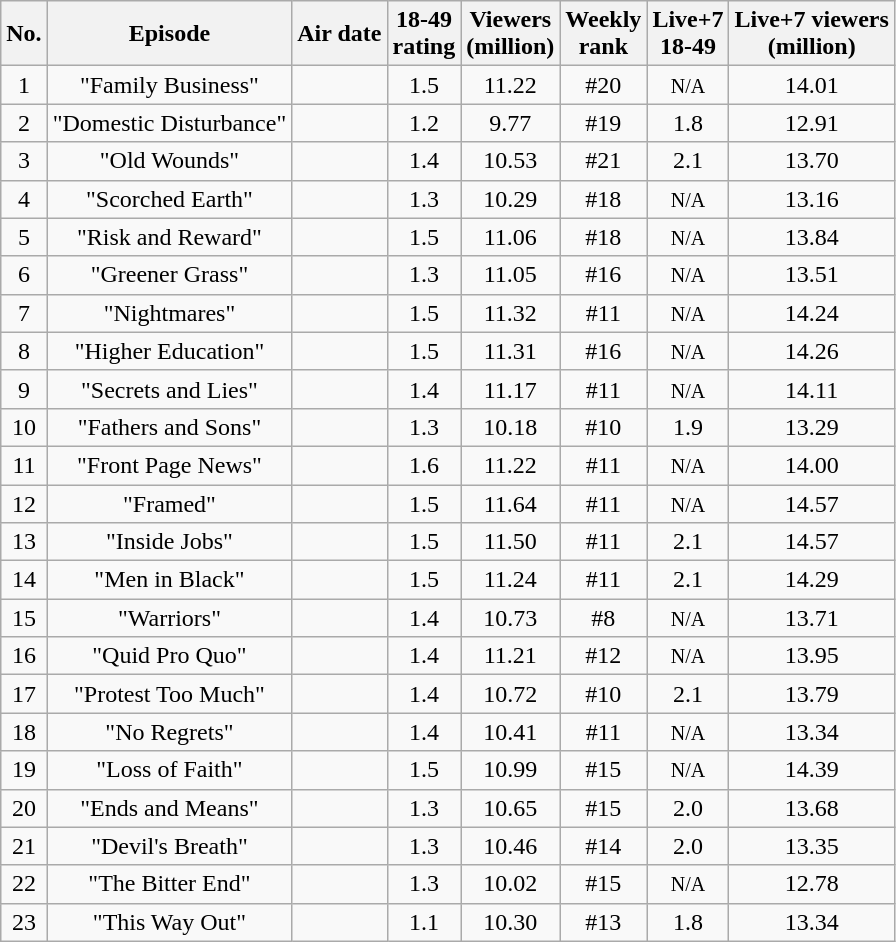<table class="wikitable sortable" style="text-align:center;">
<tr>
<th>No.</th>
<th>Episode</th>
<th>Air date</th>
<th>18-49<br>rating</th>
<th>Viewers<br>(million)</th>
<th>Weekly<br>rank</th>
<th>Live+7<br>18-49</th>
<th>Live+7 viewers<br>(million)</th>
</tr>
<tr>
<td>1</td>
<td>"Family Business"</td>
<td></td>
<td>1.5</td>
<td>11.22</td>
<td>#20</td>
<td><span><small>N/A</small></span></td>
<td>14.01</td>
</tr>
<tr>
<td>2</td>
<td>"Domestic Disturbance"</td>
<td></td>
<td>1.2</td>
<td>9.77</td>
<td>#19</td>
<td>1.8</td>
<td>12.91</td>
</tr>
<tr>
<td>3</td>
<td>"Old Wounds"</td>
<td></td>
<td>1.4</td>
<td>10.53</td>
<td>#21</td>
<td>2.1</td>
<td>13.70</td>
</tr>
<tr>
<td>4</td>
<td>"Scorched Earth"</td>
<td></td>
<td>1.3</td>
<td>10.29</td>
<td>#18</td>
<td><span><small>N/A</small></span></td>
<td>13.16</td>
</tr>
<tr>
<td>5</td>
<td>"Risk and Reward"</td>
<td></td>
<td>1.5</td>
<td>11.06</td>
<td>#18</td>
<td><span><small>N/A</small></span></td>
<td>13.84</td>
</tr>
<tr>
<td>6</td>
<td>"Greener Grass"</td>
<td></td>
<td>1.3</td>
<td>11.05</td>
<td>#16</td>
<td><span><small>N/A</small></span></td>
<td>13.51</td>
</tr>
<tr>
<td>7</td>
<td>"Nightmares"</td>
<td></td>
<td>1.5</td>
<td>11.32</td>
<td>#11</td>
<td><span><small>N/A</small></span></td>
<td>14.24</td>
</tr>
<tr>
<td>8</td>
<td>"Higher Education"</td>
<td></td>
<td>1.5</td>
<td>11.31</td>
<td>#16</td>
<td><span><small>N/A</small></span></td>
<td>14.26</td>
</tr>
<tr>
<td>9</td>
<td>"Secrets and Lies"</td>
<td></td>
<td>1.4</td>
<td>11.17</td>
<td>#11</td>
<td><span><small>N/A</small></span></td>
<td>14.11</td>
</tr>
<tr>
<td>10</td>
<td>"Fathers and Sons"</td>
<td></td>
<td>1.3</td>
<td>10.18</td>
<td>#10</td>
<td>1.9</td>
<td>13.29</td>
</tr>
<tr>
<td>11</td>
<td>"Front Page News"</td>
<td></td>
<td>1.6</td>
<td>11.22</td>
<td>#11</td>
<td><span><small>N/A</small></span></td>
<td>14.00</td>
</tr>
<tr>
<td>12</td>
<td>"Framed"</td>
<td></td>
<td>1.5</td>
<td>11.64</td>
<td>#11</td>
<td><span><small>N/A</small></span></td>
<td>14.57</td>
</tr>
<tr>
<td>13</td>
<td>"Inside Jobs"</td>
<td></td>
<td>1.5</td>
<td>11.50</td>
<td>#11</td>
<td>2.1</td>
<td>14.57</td>
</tr>
<tr>
<td>14</td>
<td>"Men in Black"</td>
<td></td>
<td>1.5</td>
<td>11.24</td>
<td>#11</td>
<td>2.1</td>
<td>14.29</td>
</tr>
<tr>
<td>15</td>
<td>"Warriors"</td>
<td></td>
<td>1.4</td>
<td>10.73</td>
<td>#8</td>
<td><span><small>N/A</small></span></td>
<td>13.71</td>
</tr>
<tr>
<td>16</td>
<td>"Quid Pro Quo"</td>
<td></td>
<td>1.4</td>
<td>11.21</td>
<td>#12</td>
<td><span><small>N/A</small></span></td>
<td>13.95</td>
</tr>
<tr>
<td>17</td>
<td>"Protest Too Much"</td>
<td></td>
<td>1.4</td>
<td>10.72</td>
<td>#10</td>
<td>2.1</td>
<td>13.79</td>
</tr>
<tr>
<td>18</td>
<td>"No Regrets"</td>
<td></td>
<td>1.4</td>
<td>10.41</td>
<td>#11</td>
<td><span><small>N/A</small></span></td>
<td>13.34</td>
</tr>
<tr>
<td>19</td>
<td>"Loss of Faith"</td>
<td></td>
<td>1.5</td>
<td>10.99</td>
<td>#15</td>
<td><span><small>N/A</small></span></td>
<td>14.39</td>
</tr>
<tr>
<td>20</td>
<td>"Ends and Means"</td>
<td></td>
<td>1.3</td>
<td>10.65</td>
<td>#15</td>
<td>2.0</td>
<td>13.68</td>
</tr>
<tr>
<td>21</td>
<td>"Devil's Breath"</td>
<td></td>
<td>1.3</td>
<td>10.46</td>
<td>#14</td>
<td>2.0</td>
<td>13.35</td>
</tr>
<tr>
<td>22</td>
<td>"The Bitter End"</td>
<td></td>
<td>1.3</td>
<td>10.02</td>
<td>#15</td>
<td><span><small>N/A</small></span></td>
<td>12.78</td>
</tr>
<tr>
<td>23</td>
<td>"This Way Out"</td>
<td></td>
<td>1.1</td>
<td>10.30</td>
<td>#13</td>
<td>1.8</td>
<td>13.34</td>
</tr>
</table>
